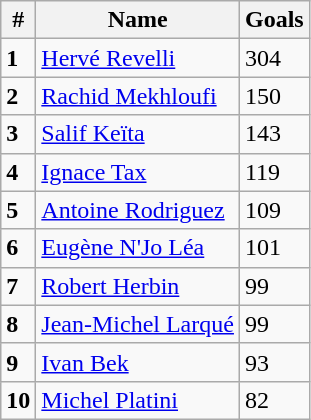<table class="wikitable">
<tr>
<th>#</th>
<th>Name</th>
<th>Goals</th>
</tr>
<tr>
<td><strong>1</strong></td>
<td> <a href='#'>Hervé Revelli</a></td>
<td>304</td>
</tr>
<tr>
<td><strong>2</strong></td>
<td> <a href='#'>Rachid Mekhloufi</a></td>
<td>150</td>
</tr>
<tr>
<td><strong>3</strong></td>
<td> <a href='#'>Salif Keïta</a></td>
<td>143</td>
</tr>
<tr>
<td><strong>4</strong></td>
<td> <a href='#'>Ignace Tax</a></td>
<td>119</td>
</tr>
<tr>
<td><strong>5</strong></td>
<td> <a href='#'>Antoine Rodriguez</a></td>
<td>109</td>
</tr>
<tr>
<td><strong>6</strong></td>
<td> <a href='#'>Eugène N'Jo Léa</a></td>
<td>101</td>
</tr>
<tr>
<td><strong>7</strong></td>
<td> <a href='#'>Robert Herbin</a></td>
<td>99</td>
</tr>
<tr>
<td><strong>8</strong></td>
<td> <a href='#'>Jean-Michel Larqué</a></td>
<td>99</td>
</tr>
<tr>
<td><strong>9</strong></td>
<td>  <a href='#'>Ivan Bek</a></td>
<td>93</td>
</tr>
<tr>
<td><strong>10</strong></td>
<td> <a href='#'>Michel Platini</a></td>
<td>82</td>
</tr>
</table>
